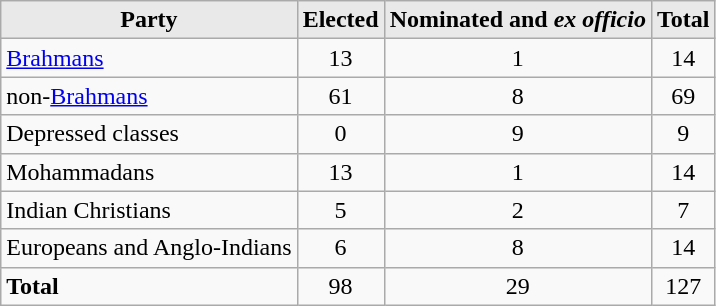<table class="wikitable">
<tr>
<th style="background-color:#E9E9E9" align=left valign=top>Party</th>
<th style="background-color:#E9E9E9" align=right>Elected</th>
<th style="background-color:#E9E9E9" align=right>Nominated and <em>ex officio</em></th>
<th style="background-color:#E9E9E9" align=right>Total</th>
</tr>
<tr>
<td align=left><a href='#'>Brahmans</a></td>
<td align=center>13</td>
<td align=center>1</td>
<td align=center>14</td>
</tr>
<tr>
<td align=left>non-<a href='#'>Brahmans</a></td>
<td align=center>61</td>
<td align=center>8</td>
<td align=center>69</td>
</tr>
<tr>
<td align=left>Depressed classes</td>
<td align=center>0</td>
<td align=center>9</td>
<td align=center>9</td>
</tr>
<tr>
<td align=left>Mohammadans</td>
<td align=center>13</td>
<td align=center>1</td>
<td align=center>14</td>
</tr>
<tr>
<td align=left>Indian Christians</td>
<td align=center>5</td>
<td align=center>2</td>
<td align=center>7</td>
</tr>
<tr>
<td align=left>Europeans and Anglo-Indians</td>
<td align=center>6</td>
<td align=center>8</td>
<td align=center>14</td>
</tr>
<tr>
<td align=left><strong>Total</strong></td>
<td align=center>98</td>
<td align=center>29</td>
<td align=center>127</td>
</tr>
</table>
